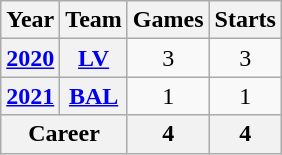<table class="wikitable" style="text-align: center;">
<tr>
<th>Year</th>
<th>Team</th>
<th>Games</th>
<th>Starts</th>
</tr>
<tr>
<th><a href='#'>2020</a></th>
<th><a href='#'>LV</a></th>
<td>3</td>
<td>3</td>
</tr>
<tr>
<th><a href='#'>2021</a></th>
<th><a href='#'>BAL</a></th>
<td>1</td>
<td>1</td>
</tr>
<tr>
<th colspan="2">Career</th>
<th>4</th>
<th>4</th>
</tr>
</table>
